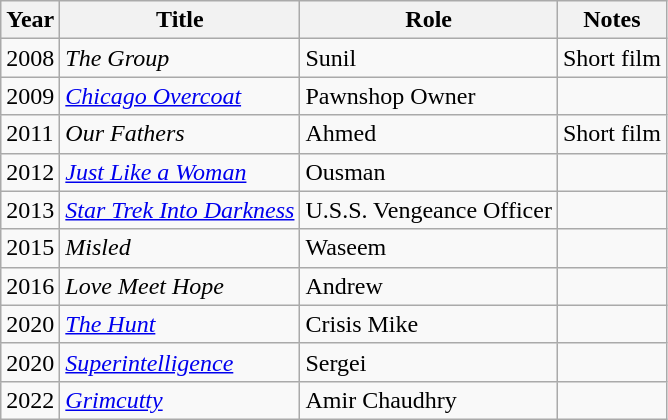<table class="wikitable sortable">
<tr>
<th>Year</th>
<th>Title</th>
<th>Role</th>
<th class="unsortable">Notes</th>
</tr>
<tr>
<td>2008</td>
<td><em>The Group</em></td>
<td>Sunil</td>
<td>Short film</td>
</tr>
<tr>
<td>2009</td>
<td><em><a href='#'>Chicago Overcoat</a></em></td>
<td>Pawnshop Owner</td>
<td></td>
</tr>
<tr>
<td>2011</td>
<td><em>Our Fathers</em></td>
<td>Ahmed</td>
<td>Short film</td>
</tr>
<tr>
<td>2012</td>
<td><em><a href='#'>Just Like a Woman</a></em></td>
<td>Ousman</td>
<td></td>
</tr>
<tr>
<td>2013</td>
<td><em><a href='#'>Star Trek Into Darkness</a></em></td>
<td>U.S.S. Vengeance Officer</td>
<td></td>
</tr>
<tr>
<td>2015</td>
<td><em>Misled</em></td>
<td>Waseem</td>
<td></td>
</tr>
<tr>
<td>2016</td>
<td><em>Love Meet Hope</em></td>
<td>Andrew</td>
<td></td>
</tr>
<tr>
<td>2020</td>
<td><em><a href='#'>The Hunt</a></em></td>
<td>Crisis Mike</td>
<td></td>
</tr>
<tr>
<td>2020</td>
<td><em><a href='#'>Superintelligence</a></em></td>
<td>Sergei</td>
<td></td>
</tr>
<tr>
<td>2022</td>
<td><em><a href='#'>Grimcutty</a></em></td>
<td>Amir Chaudhry</td>
<td></td>
</tr>
</table>
